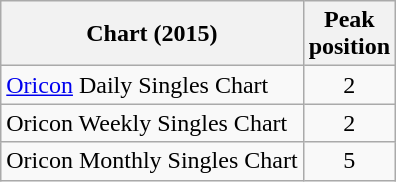<table class="wikitable sortable" border="1">
<tr>
<th>Chart (2015)</th>
<th>Peak<br>position</th>
</tr>
<tr>
<td><a href='#'>Oricon</a> Daily Singles Chart</td>
<td style="text-align:center;">2</td>
</tr>
<tr>
<td>Oricon Weekly Singles Chart</td>
<td style="text-align:center;">2</td>
</tr>
<tr>
<td>Oricon Monthly Singles Chart</td>
<td style="text-align:center;">5</td>
</tr>
</table>
